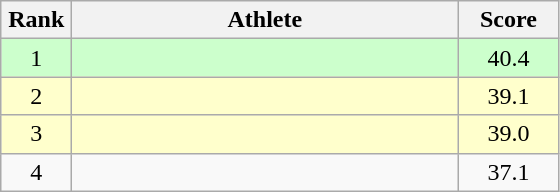<table class=wikitable style="text-align:center">
<tr>
<th width=40>Rank</th>
<th width=250>Athlete</th>
<th width=60>Score</th>
</tr>
<tr bgcolor="ccffcc">
<td>1</td>
<td align=left></td>
<td>40.4</td>
</tr>
<tr bgcolor="ffffcc">
<td>2</td>
<td align=left></td>
<td>39.1</td>
</tr>
<tr bgcolor="ffffcc">
<td>3</td>
<td align=left></td>
<td>39.0</td>
</tr>
<tr>
<td>4</td>
<td align=left></td>
<td>37.1</td>
</tr>
</table>
